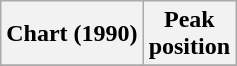<table class="wikitable plainrowheaders" style="text-align:center">
<tr>
<th>Chart (1990)</th>
<th>Peak<br>position</th>
</tr>
<tr>
</tr>
</table>
